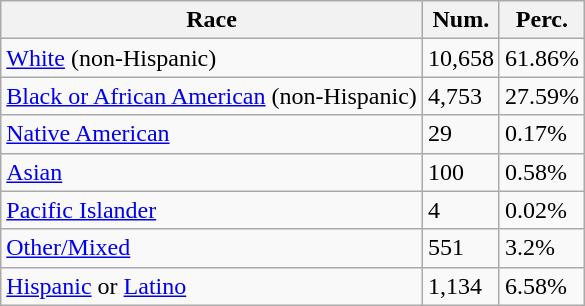<table class="wikitable">
<tr>
<th>Race</th>
<th>Num.</th>
<th>Perc.</th>
</tr>
<tr>
<td><a href='#'>White</a> (non-Hispanic)</td>
<td>10,658</td>
<td>61.86%</td>
</tr>
<tr>
<td><a href='#'>Black or African American</a> (non-Hispanic)</td>
<td>4,753</td>
<td>27.59%</td>
</tr>
<tr>
<td><a href='#'>Native American</a></td>
<td>29</td>
<td>0.17%</td>
</tr>
<tr>
<td><a href='#'>Asian</a></td>
<td>100</td>
<td>0.58%</td>
</tr>
<tr>
<td><a href='#'>Pacific Islander</a></td>
<td>4</td>
<td>0.02%</td>
</tr>
<tr>
<td><a href='#'>Other/Mixed</a></td>
<td>551</td>
<td>3.2%</td>
</tr>
<tr>
<td><a href='#'>Hispanic</a> or <a href='#'>Latino</a></td>
<td>1,134</td>
<td>6.58%</td>
</tr>
</table>
